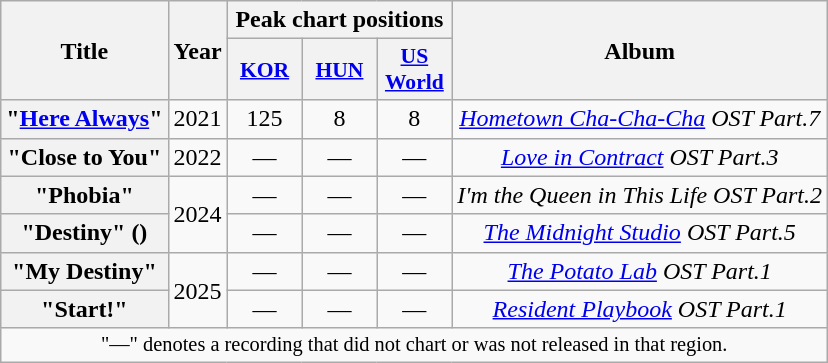<table class="wikitable plainrowheaders" style="text-align:center">
<tr>
<th scope="col" rowspan="2">Title</th>
<th scope="col" rowspan="2">Year</th>
<th scope="col" colspan="3">Peak chart positions</th>
<th scope="col" rowspan="2">Album</th>
</tr>
<tr>
<th scope="col" style="font-size:90%; width:3em"><a href='#'>KOR</a><br></th>
<th scope="col" style="font-size:90%; width:3em"><a href='#'>HUN</a><br></th>
<th scope="col" style="font-size:90%; width:3em"><a href='#'>US<br>World</a><br></th>
</tr>
<tr>
<th scope="row">"<a href='#'>Here Always</a>"</th>
<td>2021</td>
<td>125</td>
<td>8</td>
<td>8</td>
<td><em><a href='#'>Hometown Cha-Cha-Cha</a> OST Part.7</em></td>
</tr>
<tr>
<th scope="row">"Close to You"</th>
<td>2022</td>
<td>—</td>
<td>—</td>
<td>—</td>
<td><em><a href='#'>Love in Contract</a> OST Part.3</em></td>
</tr>
<tr>
<th scope="row">"Phobia"</th>
<td rowspan="2">2024</td>
<td>—</td>
<td>—</td>
<td>—</td>
<td><em>I'm the Queen in This Life OST Part.2</em></td>
</tr>
<tr>
<th scope="row">"Destiny" ()</th>
<td>—</td>
<td>—</td>
<td>—</td>
<td><em><a href='#'>The Midnight Studio</a> OST Part.5</em></td>
</tr>
<tr>
<th scope="row">"My Destiny"</th>
<td rowspan="2">2025</td>
<td>—</td>
<td>—</td>
<td>—</td>
<td><em><a href='#'>The Potato Lab</a> OST Part.1</em></td>
</tr>
<tr>
<th scope="row">"Start!"<br></th>
<td>—</td>
<td>—</td>
<td>—</td>
<td><em><a href='#'>Resident Playbook</a> OST Part.1</em></td>
</tr>
<tr>
<td colspan="6" style="font-size:85%">"—" denotes a recording that did not chart or was not released in that region.</td>
</tr>
</table>
